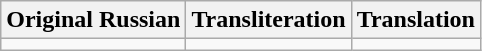<table class="wikitable">
<tr>
<th>Original Russian</th>
<th>Transliteration</th>
<th>Translation</th>
</tr>
<tr>
<td></td>
<td></td>
<td></td>
</tr>
</table>
